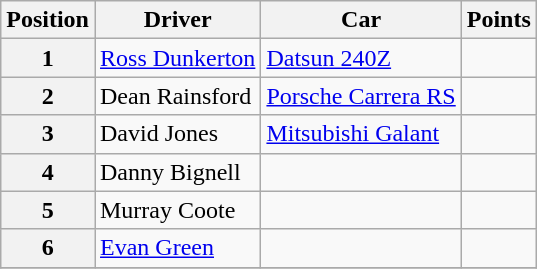<table class="wikitable" border="1">
<tr>
<th>Position</th>
<th>Driver</th>
<th>Car</th>
<th>Points</th>
</tr>
<tr>
<th>1</th>
<td><a href='#'>Ross Dunkerton</a></td>
<td><a href='#'>Datsun 240Z</a></td>
<td align="center"></td>
</tr>
<tr>
<th>2</th>
<td>Dean Rainsford</td>
<td><a href='#'>Porsche Carrera RS</a></td>
<td align="center"></td>
</tr>
<tr>
<th>3</th>
<td>David Jones</td>
<td><a href='#'>Mitsubishi Galant</a></td>
<td align="center"></td>
</tr>
<tr>
<th>4</th>
<td>Danny Bignell</td>
<td></td>
<td align="center"></td>
</tr>
<tr>
<th>5</th>
<td>Murray Coote</td>
<td></td>
<td align="center"></td>
</tr>
<tr>
<th>6</th>
<td><a href='#'>Evan Green</a></td>
<td></td>
<td align="center"></td>
</tr>
<tr>
</tr>
</table>
